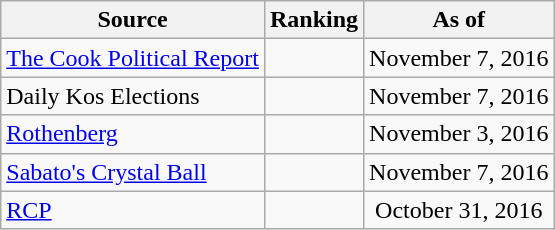<table class="wikitable" style="text-align:center">
<tr>
<th>Source</th>
<th>Ranking</th>
<th>As of</th>
</tr>
<tr>
<td align=left><a href='#'>The Cook Political Report</a></td>
<td></td>
<td>November 7, 2016</td>
</tr>
<tr>
<td align=left>Daily Kos Elections</td>
<td></td>
<td>November 7, 2016</td>
</tr>
<tr>
<td align=left><a href='#'>Rothenberg</a></td>
<td></td>
<td>November 3, 2016</td>
</tr>
<tr>
<td align=left><a href='#'>Sabato's Crystal Ball</a></td>
<td></td>
<td>November 7, 2016</td>
</tr>
<tr>
<td align="left"><a href='#'>RCP</a></td>
<td></td>
<td>October 31, 2016</td>
</tr>
</table>
